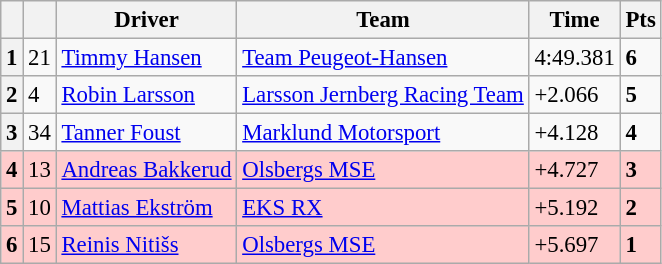<table class=wikitable style="font-size:95%">
<tr>
<th></th>
<th></th>
<th>Driver</th>
<th>Team</th>
<th>Time</th>
<th>Pts</th>
</tr>
<tr>
<th>1</th>
<td>21</td>
<td> <a href='#'>Timmy Hansen</a></td>
<td><a href='#'>Team Peugeot-Hansen</a></td>
<td>4:49.381</td>
<td><strong>6</strong></td>
</tr>
<tr>
<th>2</th>
<td>4</td>
<td> <a href='#'>Robin Larsson</a></td>
<td><a href='#'>Larsson Jernberg Racing Team</a></td>
<td>+2.066</td>
<td><strong>5</strong></td>
</tr>
<tr>
<th>3</th>
<td>34</td>
<td> <a href='#'>Tanner Foust</a></td>
<td><a href='#'>Marklund Motorsport</a></td>
<td>+4.128</td>
<td><strong>4</strong></td>
</tr>
<tr>
<th style="background:#ffcccc;">4</th>
<td style="background:#ffcccc;">13</td>
<td style="background:#ffcccc;"> <a href='#'>Andreas Bakkerud</a></td>
<td style="background:#ffcccc;"><a href='#'>Olsbergs MSE</a></td>
<td style="background:#ffcccc;">+4.727</td>
<td style="background:#ffcccc;"><strong>3</strong></td>
</tr>
<tr>
<th style="background:#ffcccc;">5</th>
<td style="background:#ffcccc;">10</td>
<td style="background:#ffcccc;"> <a href='#'>Mattias Ekström</a></td>
<td style="background:#ffcccc;"><a href='#'>EKS RX</a></td>
<td style="background:#ffcccc;">+5.192</td>
<td style="background:#ffcccc;"><strong>2</strong></td>
</tr>
<tr>
<th style="background:#ffcccc;">6</th>
<td style="background:#ffcccc;">15</td>
<td style="background:#ffcccc;"> <a href='#'>Reinis Nitišs</a></td>
<td style="background:#ffcccc;"><a href='#'>Olsbergs MSE</a></td>
<td style="background:#ffcccc;">+5.697</td>
<td style="background:#ffcccc;"><strong>1</strong></td>
</tr>
</table>
